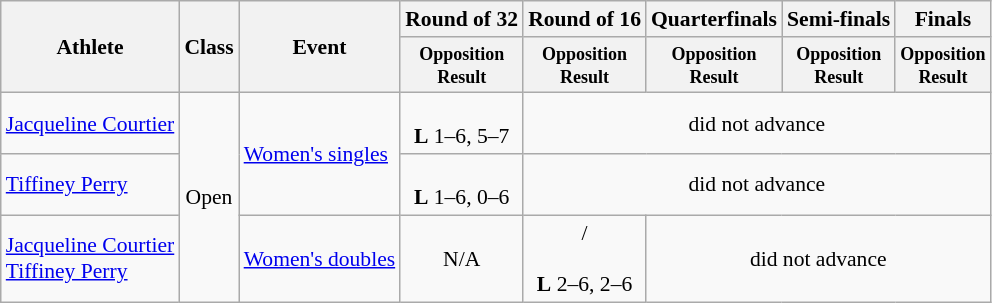<table class=wikitable style="font-size:90%">
<tr>
<th rowspan="2">Athlete</th>
<th rowspan="2">Class</th>
<th rowspan="2">Event</th>
<th>Round of 32</th>
<th>Round of 16</th>
<th>Quarterfinals</th>
<th>Semi-finals</th>
<th>Finals</th>
</tr>
<tr>
<th style="line-height:1em"><small>Opposition<br>Result</small></th>
<th style="line-height:1em"><small>Opposition<br>Result</small></th>
<th style="line-height:1em"><small>Opposition<br>Result</small></th>
<th style="line-height:1em"><small>Opposition<br>Result</small></th>
<th style="line-height:1em"><small>Opposition<br>Result</small></th>
</tr>
<tr>
<td><a href='#'>Jacqueline Courtier</a></td>
<td rowspan="3" style="text-align:center;">Open</td>
<td rowspan="2"><a href='#'>Women's singles</a></td>
<td style="text-align:center;"><br><strong>L</strong> 1–6, 5–7</td>
<td style="text-align:center;" colspan="4">did not advance</td>
</tr>
<tr>
<td><a href='#'>Tiffiney Perry</a></td>
<td style="text-align:center;"><br><strong>L</strong> 1–6, 0–6</td>
<td style="text-align:center;" colspan="4">did not advance</td>
</tr>
<tr>
<td><a href='#'>Jacqueline Courtier</a><br> <a href='#'>Tiffiney Perry</a></td>
<td><a href='#'>Women's doubles</a></td>
<td style="text-align:center;">N/A</td>
<td style="text-align:center;"> /<br> <br><strong>L</strong> 2–6, 2–6</td>
<td style="text-align:center;" colspan="3">did not advance</td>
</tr>
</table>
